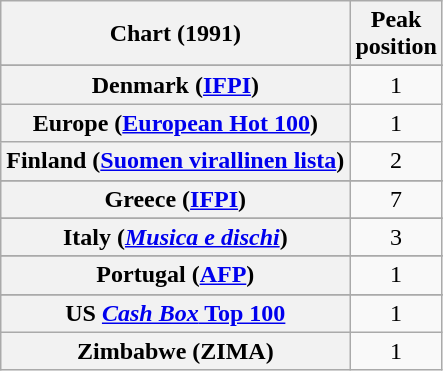<table class="wikitable sortable plainrowheaders" style="text-align:center">
<tr>
<th scope="col">Chart (1991)</th>
<th scope="col">Peak<br>position</th>
</tr>
<tr>
</tr>
<tr>
</tr>
<tr>
</tr>
<tr>
</tr>
<tr>
</tr>
<tr>
<th scope="row">Denmark (<a href='#'>IFPI</a>)</th>
<td>1</td>
</tr>
<tr>
<th scope="row">Europe (<a href='#'>European Hot 100</a>)</th>
<td>1</td>
</tr>
<tr>
<th scope="row">Finland (<a href='#'>Suomen virallinen lista</a>)</th>
<td>2</td>
</tr>
<tr>
</tr>
<tr>
</tr>
<tr>
<th scope="row">Greece (<a href='#'>IFPI</a>)</th>
<td>7</td>
</tr>
<tr>
</tr>
<tr>
<th scope="row">Italy (<em><a href='#'>Musica e dischi</a></em>)</th>
<td>3</td>
</tr>
<tr>
</tr>
<tr>
</tr>
<tr>
</tr>
<tr>
</tr>
<tr>
<th scope="row">Portugal (<a href='#'>AFP</a>)</th>
<td>1</td>
</tr>
<tr>
</tr>
<tr>
</tr>
<tr>
</tr>
<tr>
</tr>
<tr>
</tr>
<tr>
<th scope="row">US <a href='#'><em>Cash Box</em> Top 100</a></th>
<td>1</td>
</tr>
<tr>
<th scope="row">Zimbabwe (ZIMA)</th>
<td>1</td>
</tr>
</table>
